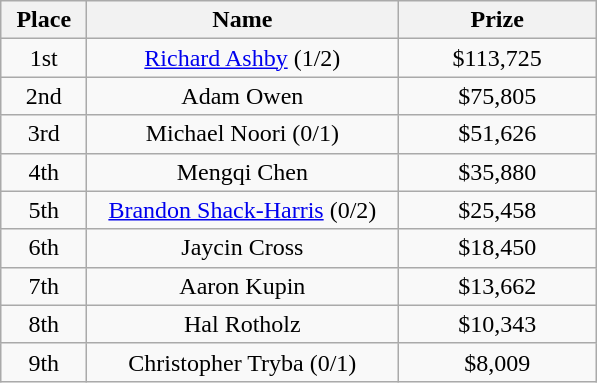<table class="wikitable">
<tr>
<th width="50">Place</th>
<th width="200">Name</th>
<th width="125">Prize</th>
</tr>
<tr>
<td align=center>1st</td>
<td align=center> <a href='#'>Richard Ashby</a> (1/2)</td>
<td align=center>$113,725</td>
</tr>
<tr>
<td align=center>2nd</td>
<td align=center> Adam Owen</td>
<td align=center>$75,805</td>
</tr>
<tr>
<td align=center>3rd</td>
<td align=center> Michael Noori (0/1)</td>
<td align=center>$51,626</td>
</tr>
<tr>
<td align=center>4th</td>
<td align=center> Mengqi Chen</td>
<td align=center>$35,880</td>
</tr>
<tr>
<td align=center>5th</td>
<td align=center> <a href='#'>Brandon Shack-Harris</a> (0/2)</td>
<td align=center>$25,458</td>
</tr>
<tr>
<td align=center>6th</td>
<td align=center> Jaycin Cross</td>
<td align=center>$18,450</td>
</tr>
<tr>
<td align=center>7th</td>
<td align=center> Aaron Kupin</td>
<td align=center>$13,662</td>
</tr>
<tr>
<td align=center>8th</td>
<td align=center> Hal Rotholz</td>
<td align=center>$10,343</td>
</tr>
<tr>
<td align=center>9th</td>
<td align=center> Christopher Tryba (0/1)</td>
<td align=center>$8,009</td>
</tr>
</table>
